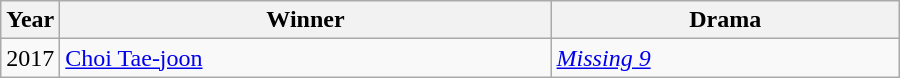<table class="wikitable" style="width:600px">
<tr>
<th width=10>Year</th>
<th>Winner</th>
<th>Drama</th>
</tr>
<tr>
<td>2017</td>
<td><a href='#'>Choi Tae-joon</a></td>
<td><em><a href='#'>Missing 9</a></em></td>
</tr>
</table>
